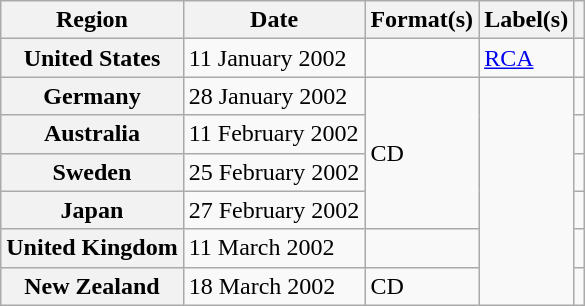<table class="wikitable plainrowheaders">
<tr>
<th>Region</th>
<th>Date</th>
<th>Format(s)</th>
<th>Label(s)</th>
<th></th>
</tr>
<tr>
<th scope="row">United States</th>
<td>11 January 2002</td>
<td></td>
<td><a href='#'>RCA</a></td>
<td align="center"></td>
</tr>
<tr>
<th scope="row">Germany</th>
<td>28 January 2002</td>
<td rowspan="4">CD</td>
<td rowspan="6"></td>
<td align="center"></td>
</tr>
<tr>
<th scope="row">Australia</th>
<td>11 February 2002</td>
<td align="center"></td>
</tr>
<tr>
<th scope="row">Sweden</th>
<td>25 February 2002</td>
<td align="center"></td>
</tr>
<tr>
<th scope="row">Japan</th>
<td>27 February 2002</td>
<td align="center"></td>
</tr>
<tr>
<th scope="row">United Kingdom</th>
<td>11 March 2002</td>
<td></td>
<td align="center"></td>
</tr>
<tr>
<th scope="row">New Zealand</th>
<td>18 March 2002</td>
<td>CD</td>
<td align="center"></td>
</tr>
</table>
